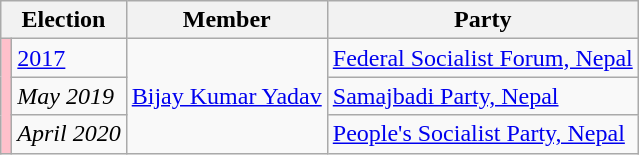<table class="wikitable">
<tr>
<th colspan="2">Election</th>
<th>Member</th>
<th>Party</th>
</tr>
<tr>
<td rowspan="3" style="background-color:pink"></td>
<td><a href='#'>2017</a></td>
<td rowspan="3"><a href='#'>Bijay Kumar Yadav</a></td>
<td><a href='#'>Federal Socialist Forum, Nepal</a></td>
</tr>
<tr>
<td><em>May 2019</em></td>
<td><a href='#'>Samajbadi Party, Nepal</a></td>
</tr>
<tr>
<td><em>April 2020</em></td>
<td><a href='#'>People's Socialist Party, Nepal</a></td>
</tr>
</table>
